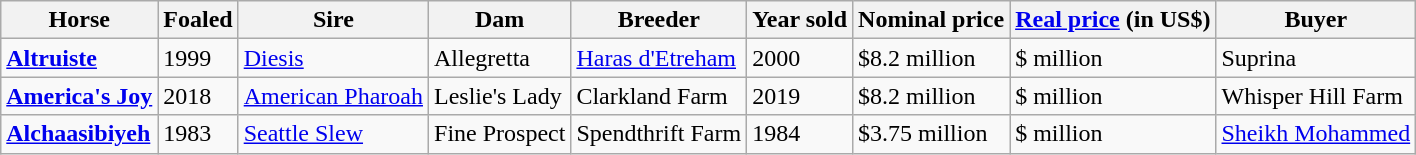<table class="wikitable sortable">
<tr>
<th scope="col">Horse</th>
<th scope="col">Foaled</th>
<th scope="col">Sire</th>
<th scope="col">Dam</th>
<th scope="col" class="unsortable">Breeder</th>
<th scope="col">Year sold</th>
<th scope="col">Nominal price</th>
<th scope="col"><a href='#'>Real price</a> (in  US$)</th>
<th scope="col" class="unsortable">Buyer</th>
</tr>
<tr>
<td><strong><a href='#'>Altruiste</a></strong></td>
<td>1999</td>
<td><a href='#'>Diesis</a></td>
<td>Allegretta</td>
<td><a href='#'>Haras d'Etreham</a></td>
<td>2000</td>
<td>$8.2 million</td>
<td>$ million</td>
<td>Suprina</td>
</tr>
<tr>
<td><strong><a href='#'>America's Joy</a></strong></td>
<td>2018</td>
<td><a href='#'>American Pharoah</a></td>
<td>Leslie's Lady</td>
<td>Clarkland Farm</td>
<td>2019</td>
<td>$8.2 million</td>
<td>$ million</td>
<td>Whisper Hill Farm</td>
</tr>
<tr>
<td><strong><a href='#'>Alchaasibiyeh</a></strong></td>
<td>1983</td>
<td><a href='#'>Seattle Slew</a></td>
<td>Fine Prospect</td>
<td>Spendthrift Farm</td>
<td>1984</td>
<td>$3.75 million</td>
<td>$ million</td>
<td><a href='#'>Sheikh Mohammed</a></td>
</tr>
</table>
